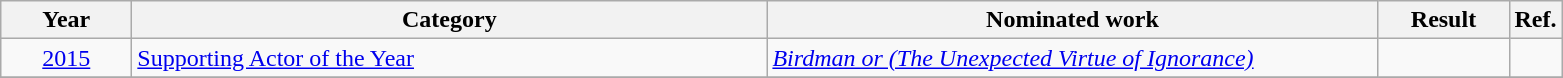<table class=wikitable>
<tr>
<th scope="col" style="width:5em;">Year</th>
<th scope="col" style="width:26em;">Category</th>
<th scope="col" style="width:25em;">Nominated work</th>
<th scope="col" style="width:5em;">Result</th>
<th>Ref.</th>
</tr>
<tr>
<td style="text-align:center;"><a href='#'>2015</a></td>
<td><a href='#'>Supporting Actor of the Year</a></td>
<td><em><a href='#'>Birdman or (The Unexpected Virtue of Ignorance)</a></em></td>
<td></td>
<td></td>
</tr>
<tr>
</tr>
</table>
